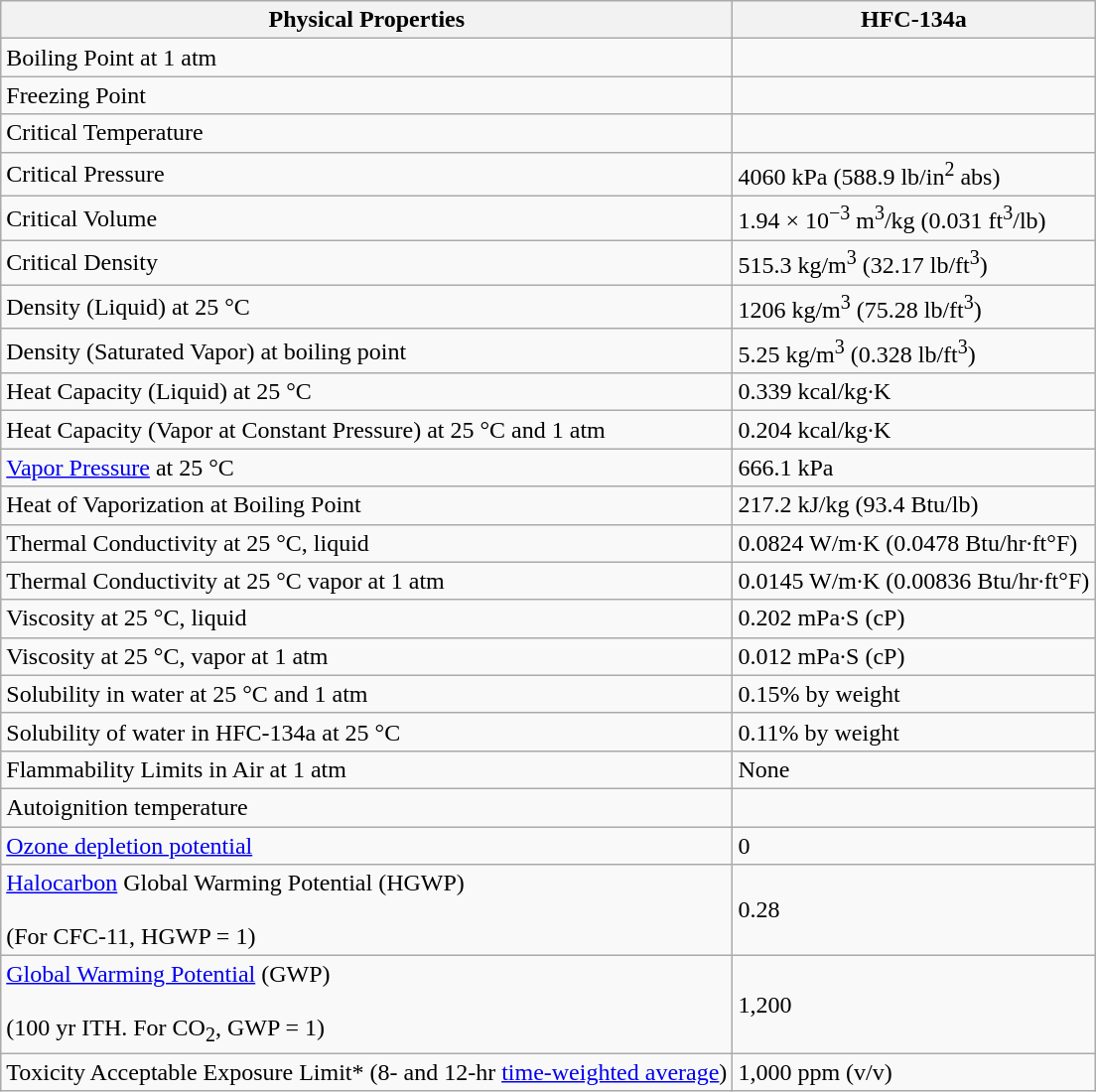<table class="wikitable">
<tr>
<th><strong>Physical Properties</strong></th>
<th>HFC-134a</th>
</tr>
<tr>
<td>Boiling Point at 1 atm</td>
<td></td>
</tr>
<tr>
<td>Freezing Point</td>
<td></td>
</tr>
<tr>
<td>Critical Temperature</td>
<td></td>
</tr>
<tr>
<td>Critical Pressure</td>
<td>4060 kPa (588.9 lb/in<sup>2</sup> abs)</td>
</tr>
<tr>
<td>Critical Volume</td>
<td>1.94 × 10<sup>−3</sup> m<sup>3</sup>/kg (0.031 ft<sup>3</sup>/lb)</td>
</tr>
<tr>
<td>Critical Density</td>
<td>515.3 kg/m<sup>3</sup> (32.17 lb/ft<sup>3</sup>)</td>
</tr>
<tr>
<td>Density (Liquid) at 25 °C</td>
<td>1206 kg/m<sup>3</sup> (75.28 lb/ft<sup>3</sup>)</td>
</tr>
<tr>
<td>Density (Saturated Vapor) at boiling point</td>
<td>5.25 kg/m<sup>3</sup> (0.328 lb/ft<sup>3</sup>)</td>
</tr>
<tr>
<td>Heat Capacity (Liquid) at 25 °C</td>
<td>0.339 kcal/kg·K</td>
</tr>
<tr>
<td>Heat Capacity (Vapor at Constant Pressure) at 25 °C and 1 atm</td>
<td>0.204 kcal/kg·K</td>
</tr>
<tr>
<td><a href='#'>Vapor Pressure</a> at 25 °C</td>
<td>666.1 kPa</td>
</tr>
<tr>
<td>Heat of Vaporization at Boiling Point</td>
<td>217.2 kJ/kg (93.4 Btu/lb)</td>
</tr>
<tr>
<td>Thermal Conductivity at 25 °C, liquid</td>
<td>0.0824 W/m·K (0.0478 Btu/hr·ft°F)</td>
</tr>
<tr>
<td>Thermal Conductivity at 25 °C vapor at 1 atm</td>
<td>0.0145 W/m·K (0.00836 Btu/hr·ft°F)</td>
</tr>
<tr>
<td>Viscosity at 25 °C, liquid</td>
<td>0.202 mPa·S (cP)</td>
</tr>
<tr>
<td>Viscosity at 25 °C, vapor at 1 atm</td>
<td>0.012 mPa·S (cP)</td>
</tr>
<tr>
<td>Solubility in water at 25 °C and 1 atm</td>
<td>0.15% by weight</td>
</tr>
<tr>
<td>Solubility of water in HFC-134a at 25 °C</td>
<td>0.11% by weight</td>
</tr>
<tr>
<td>Flammability Limits in Air at 1 atm</td>
<td>None</td>
</tr>
<tr>
<td>Autoignition temperature</td>
<td></td>
</tr>
<tr>
<td><a href='#'>Ozone depletion potential</a></td>
<td>0</td>
</tr>
<tr>
<td><a href='#'>Halocarbon</a> Global Warming Potential (HGWP)<br><br>(For CFC-11, HGWP = 1)</td>
<td>0.28</td>
</tr>
<tr>
<td><a href='#'>Global Warming Potential</a> (GWP)<br><br>(100 yr ITH. For CO<sub>2</sub>, GWP = 1)</td>
<td>1,200</td>
</tr>
<tr>
<td>Toxicity Acceptable Exposure Limit* (8- and 12-hr <a href='#'>time-weighted average</a>)</td>
<td>1,000 ppm (v/v)</td>
</tr>
</table>
